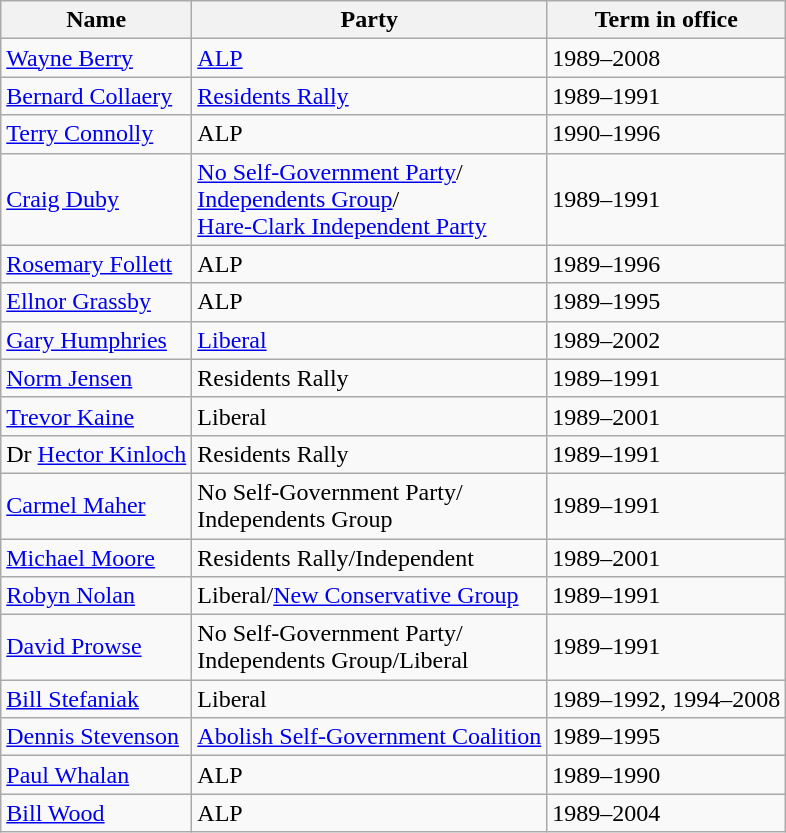<table class="wikitable sortable">
<tr>
<th><strong>Name</strong></th>
<th><strong>Party</strong></th>
<th><strong>Term in office</strong></th>
</tr>
<tr>
<td><a href='#'>Wayne Berry</a></td>
<td><a href='#'>ALP</a></td>
<td>1989–2008</td>
</tr>
<tr>
<td><a href='#'>Bernard Collaery</a></td>
<td><a href='#'>Residents Rally</a></td>
<td>1989–1991</td>
</tr>
<tr>
<td><a href='#'>Terry Connolly</a></td>
<td>ALP</td>
<td>1990–1996</td>
</tr>
<tr>
<td><a href='#'>Craig Duby</a></td>
<td><a href='#'>No Self-Government Party</a>/<br><a href='#'>Independents Group</a>/<br><a href='#'>Hare-Clark Independent Party</a></td>
<td>1989–1991</td>
</tr>
<tr>
<td><a href='#'>Rosemary Follett</a></td>
<td>ALP</td>
<td>1989–1996</td>
</tr>
<tr>
<td><a href='#'>Ellnor Grassby</a></td>
<td>ALP</td>
<td>1989–1995</td>
</tr>
<tr>
<td><a href='#'>Gary Humphries</a></td>
<td><a href='#'>Liberal</a></td>
<td>1989–2002</td>
</tr>
<tr>
<td><a href='#'>Norm Jensen</a></td>
<td>Residents Rally</td>
<td>1989–1991</td>
</tr>
<tr>
<td><a href='#'>Trevor Kaine</a></td>
<td>Liberal</td>
<td>1989–2001</td>
</tr>
<tr>
<td>Dr <a href='#'>Hector Kinloch</a></td>
<td>Residents Rally</td>
<td>1989–1991</td>
</tr>
<tr>
<td><a href='#'>Carmel Maher</a></td>
<td>No Self-Government Party/<br>Independents Group</td>
<td>1989–1991</td>
</tr>
<tr>
<td><a href='#'>Michael Moore</a></td>
<td>Residents Rally/Independent</td>
<td>1989–2001</td>
</tr>
<tr>
<td><a href='#'>Robyn Nolan</a></td>
<td>Liberal/<a href='#'>New Conservative Group</a></td>
<td>1989–1991</td>
</tr>
<tr>
<td><a href='#'>David Prowse</a></td>
<td>No Self-Government Party/<br>Independents Group/Liberal</td>
<td>1989–1991</td>
</tr>
<tr>
<td><a href='#'>Bill Stefaniak</a></td>
<td>Liberal</td>
<td>1989–1992, 1994–2008</td>
</tr>
<tr>
<td><a href='#'>Dennis Stevenson</a></td>
<td><a href='#'>Abolish Self-Government Coalition</a></td>
<td>1989–1995</td>
</tr>
<tr>
<td><a href='#'>Paul Whalan</a></td>
<td>ALP</td>
<td>1989–1990</td>
</tr>
<tr>
<td><a href='#'>Bill Wood</a></td>
<td>ALP</td>
<td>1989–2004</td>
</tr>
</table>
